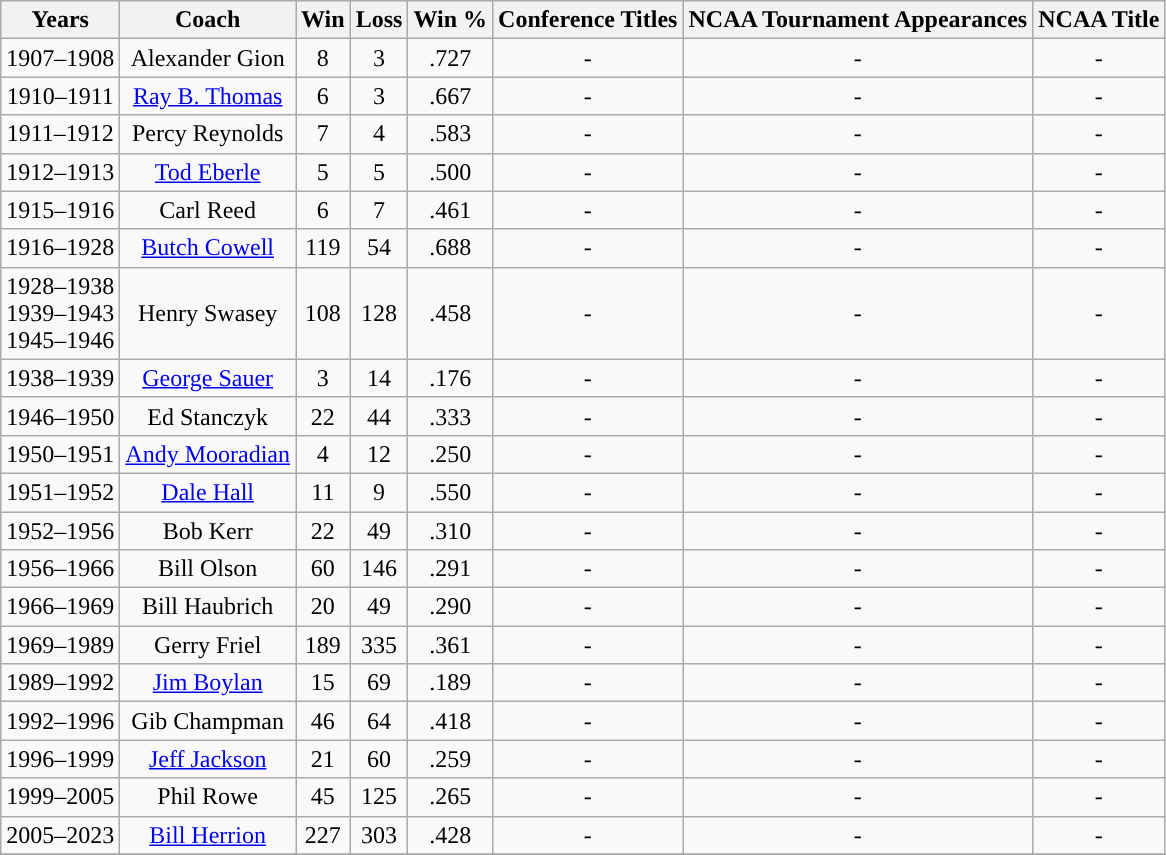<table class="wikitable" style="text-align: center">
<tr>
<th>Years</th>
<th>Coach</th>
<th>Win</th>
<th>Loss</th>
<th>Win %</th>
<th>Conference Titles</th>
<th>NCAA Tournament Appearances</th>
<th>NCAA Title</th>
</tr>
<tr>
<td>1907–1908</td>
<td>Alexander Gion</td>
<td>8</td>
<td>3</td>
<td>.727</td>
<td>-</td>
<td>-</td>
<td>-</td>
</tr>
<tr>
<td>1910–1911</td>
<td><a href='#'>Ray B. Thomas</a></td>
<td>6</td>
<td>3</td>
<td>.667</td>
<td>-</td>
<td>-</td>
<td>-</td>
</tr>
<tr>
<td>1911–1912</td>
<td>Percy Reynolds</td>
<td>7</td>
<td>4</td>
<td>.583</td>
<td>-</td>
<td>-</td>
<td>-</td>
</tr>
<tr>
<td>1912–1913</td>
<td><a href='#'>Tod Eberle</a></td>
<td>5</td>
<td>5</td>
<td>.500</td>
<td>-</td>
<td>-</td>
<td>-</td>
</tr>
<tr>
<td>1915–1916</td>
<td>Carl Reed</td>
<td>6</td>
<td>7</td>
<td>.461</td>
<td>-</td>
<td>-</td>
<td>-</td>
</tr>
<tr>
<td>1916–1928</td>
<td><a href='#'>Butch Cowell</a></td>
<td>119</td>
<td>54</td>
<td>.688</td>
<td>-</td>
<td>-</td>
<td>-</td>
</tr>
<tr>
<td>1928–1938<br>1939–1943<br>1945–1946</td>
<td>Henry Swasey</td>
<td>108</td>
<td>128</td>
<td>.458</td>
<td>-</td>
<td>-</td>
<td>-</td>
</tr>
<tr>
<td>1938–1939</td>
<td><a href='#'>George Sauer</a></td>
<td>3</td>
<td>14</td>
<td>.176</td>
<td>-</td>
<td>-</td>
<td>-</td>
</tr>
<tr>
<td>1946–1950</td>
<td>Ed Stanczyk</td>
<td>22</td>
<td>44</td>
<td>.333</td>
<td>-</td>
<td>-</td>
<td>-</td>
</tr>
<tr>
<td>1950–1951</td>
<td><a href='#'>Andy Mooradian</a></td>
<td>4</td>
<td>12</td>
<td>.250</td>
<td>-</td>
<td>-</td>
<td>-</td>
</tr>
<tr>
<td>1951–1952</td>
<td><a href='#'>Dale Hall</a></td>
<td>11</td>
<td>9</td>
<td>.550</td>
<td>-</td>
<td>-</td>
<td>-</td>
</tr>
<tr>
<td>1952–1956</td>
<td>Bob Kerr</td>
<td>22</td>
<td>49</td>
<td>.310</td>
<td>-</td>
<td>-</td>
<td>-</td>
</tr>
<tr>
<td>1956–1966</td>
<td>Bill Olson</td>
<td>60</td>
<td>146</td>
<td>.291</td>
<td>-</td>
<td>-</td>
<td>-</td>
</tr>
<tr>
<td>1966–1969</td>
<td>Bill Haubrich</td>
<td>20</td>
<td>49</td>
<td>.290</td>
<td>-</td>
<td>-</td>
<td>-</td>
</tr>
<tr>
<td>1969–1989</td>
<td>Gerry Friel</td>
<td>189</td>
<td>335</td>
<td>.361</td>
<td>-</td>
<td>-</td>
<td>-</td>
</tr>
<tr>
<td>1989–1992</td>
<td><a href='#'>Jim Boylan</a></td>
<td>15</td>
<td>69</td>
<td>.189</td>
<td>-</td>
<td>-</td>
<td>-</td>
</tr>
<tr>
<td>1992–1996</td>
<td>Gib Champman</td>
<td>46</td>
<td>64</td>
<td>.418</td>
<td>-</td>
<td>-</td>
<td>-</td>
</tr>
<tr>
<td>1996–1999</td>
<td><a href='#'>Jeff Jackson</a></td>
<td>21</td>
<td>60</td>
<td>.259</td>
<td>-</td>
<td>-</td>
<td>-</td>
</tr>
<tr>
<td>1999–2005</td>
<td>Phil Rowe</td>
<td>45</td>
<td>125</td>
<td>.265</td>
<td>-</td>
<td>-</td>
<td>-</td>
</tr>
<tr>
<td>2005–2023</td>
<td><a href='#'>Bill Herrion</a></td>
<td>227</td>
<td>303</td>
<td>.428</td>
<td>-</td>
<td>-</td>
<td>-</td>
</tr>
<tr>
</tr>
</table>
